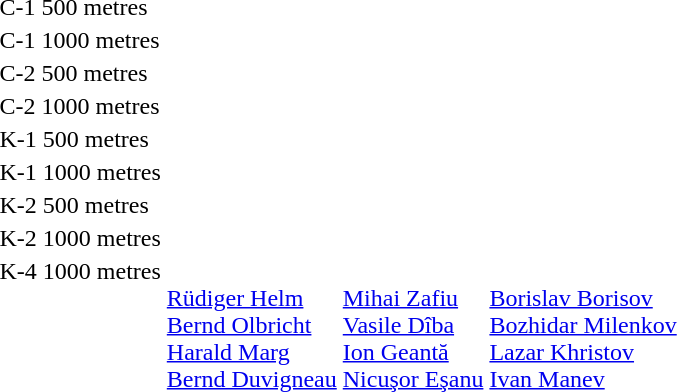<table>
<tr valign="top">
<td>C-1 500 metres<br></td>
<td></td>
<td></td>
<td></td>
</tr>
<tr valign="top">
<td>C-1 1000 metres<br></td>
<td></td>
<td></td>
<td></td>
</tr>
<tr valign="top">
<td>C-2 500 metres<br></td>
<td></td>
<td></td>
<td></td>
</tr>
<tr valign="top">
<td>C-2 1000 metres<br></td>
<td></td>
<td></td>
<td></td>
</tr>
<tr valign="top">
<td>K-1 500 metres<br></td>
<td></td>
<td></td>
<td></td>
</tr>
<tr valign="top">
<td>K-1 1000 metres<br></td>
<td></td>
<td></td>
<td></td>
</tr>
<tr valign="top">
<td>K-2 500 metres<br></td>
<td></td>
<td></td>
<td></td>
</tr>
<tr valign="top">
<td>K-2 1000 metres<br></td>
<td></td>
<td></td>
<td></td>
</tr>
<tr valign="top">
<td>K-4 1000 metres<br></td>
<td><br><a href='#'>Rüdiger Helm</a><br><a href='#'>Bernd Olbricht</a><br><a href='#'>Harald Marg</a><br><a href='#'>Bernd Duvigneau</a></td>
<td><br><a href='#'>Mihai Zafiu</a><br><a href='#'>Vasile Dîba</a><br><a href='#'>Ion Geantă</a><br><a href='#'>Nicuşor Eşanu</a></td>
<td><br><a href='#'>Borislav Borisov</a><br><a href='#'>Bozhidar Milenkov</a><br><a href='#'>Lazar Khristov</a><br><a href='#'>Ivan Manev</a></td>
</tr>
</table>
